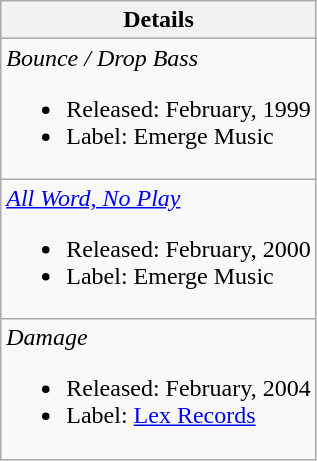<table class="wikitable">
<tr>
<th align="left">Details</th>
</tr>
<tr>
<td align="left"><em>Bounce / Drop Bass</em><br><ul><li>Released: February, 1999</li><li>Label: Emerge Music</li></ul></td>
</tr>
<tr>
<td align="left"><em><a href='#'>All Word, No Play</a></em><br><ul><li>Released: February, 2000</li><li>Label: Emerge Music</li></ul></td>
</tr>
<tr>
<td align="left"><em>Damage</em><br><ul><li>Released: February, 2004</li><li>Label: <a href='#'>Lex Records</a></li></ul></td>
</tr>
</table>
